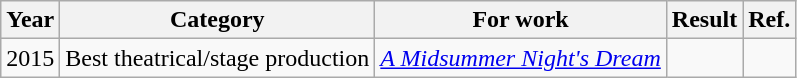<table class="wikitable sortable">
<tr>
<th>Year</th>
<th>Category</th>
<th>For work</th>
<th>Result</th>
<th>Ref.</th>
</tr>
<tr>
<td>2015</td>
<td>Best theatrical/stage production</td>
<td><em><a href='#'>A Midsummer Night's Dream</a></em></td>
<td></td>
<td></td>
</tr>
</table>
